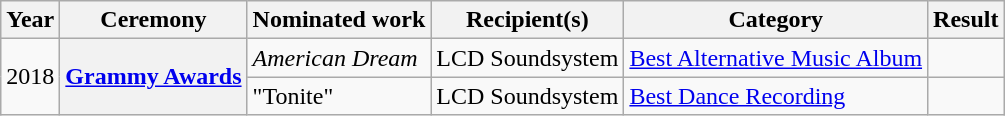<table class="wikitable plainrowheaders">
<tr>
<th>Year</th>
<th>Ceremony</th>
<th>Nominated work</th>
<th>Recipient(s)</th>
<th>Category</th>
<th>Result</th>
</tr>
<tr>
<td rowspan="2">2018</td>
<th scope="row" rowspan="2"><a href='#'>Grammy Awards</a></th>
<td><em>American Dream</em></td>
<td>LCD Soundsystem</td>
<td><a href='#'>Best Alternative Music Album</a></td>
<td></td>
</tr>
<tr>
<td>"Tonite"</td>
<td>LCD Soundsystem<br></td>
<td><a href='#'>Best Dance Recording</a></td>
<td></td>
</tr>
</table>
